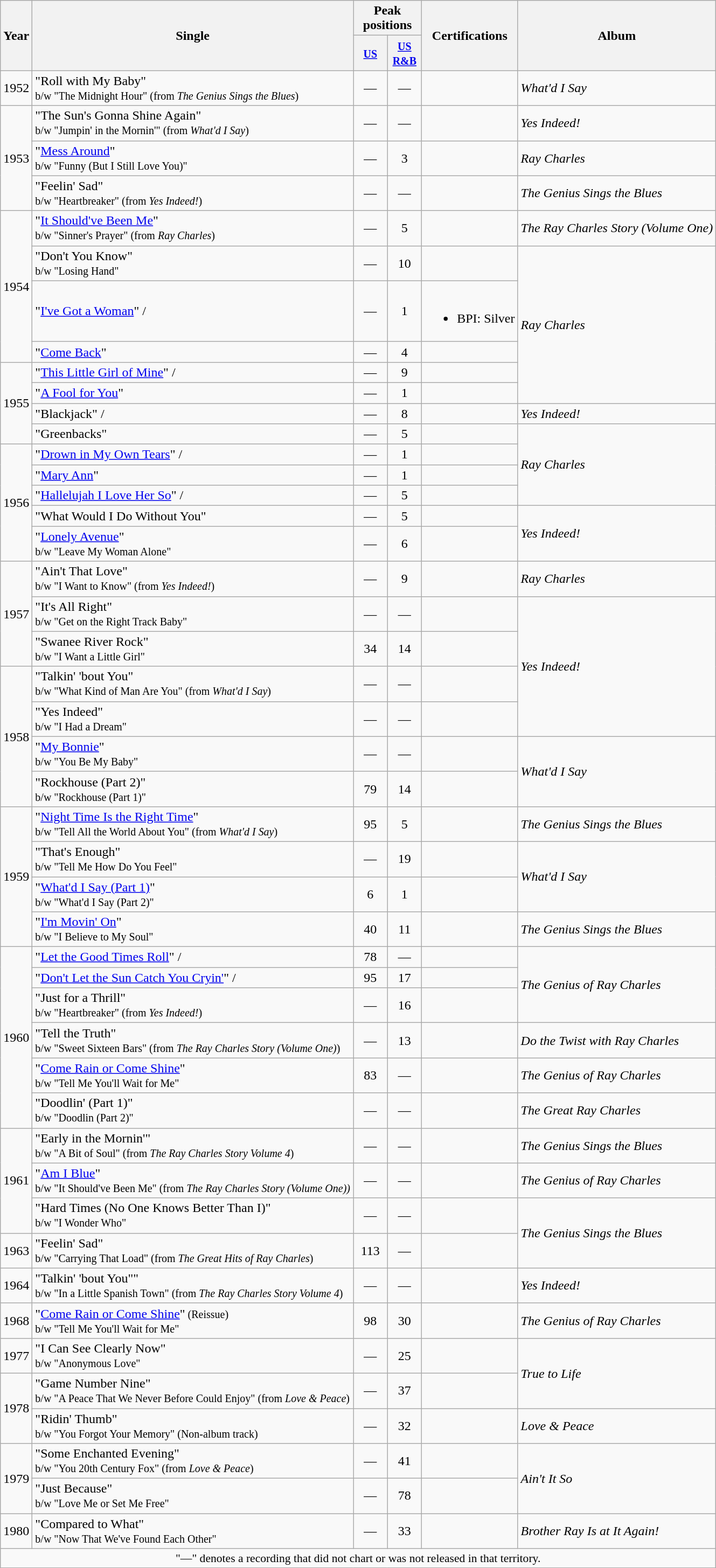<table class="wikitable" style=text-align:center;>
<tr>
<th rowspan="2">Year</th>
<th rowspan="2">Single</th>
<th colspan="2">Peak positions</th>
<th rowspan="2">Certifications</th>
<th rowspan="2">Album</th>
</tr>
<tr>
<th width="35"><small> <a href='#'>US</a> </small><br></th>
<th width="35"><small> <a href='#'>US<br>R&B</a></small><br><small> </small></th>
</tr>
<tr>
<td>1952</td>
<td align="left">"Roll with My Baby"<br><small>b/w "The Midnight Hour" (from <em>The Genius Sings the Blues</em>)</small></td>
<td>—</td>
<td>—</td>
<td></td>
<td align="left"><em>What'd I Say</em></td>
</tr>
<tr>
<td rowspan="3">1953</td>
<td align="left">"The Sun's Gonna Shine Again"<br><small>b/w "Jumpin' in the Mornin'" (from <em>What'd I Say</em>) </small></td>
<td>—</td>
<td>—</td>
<td></td>
<td align="left"><em>Yes Indeed!</em></td>
</tr>
<tr>
<td align="left">"<a href='#'>Mess Around</a>"<br><small>b/w "Funny (But I Still Love You)"</small></td>
<td>—</td>
<td>3</td>
<td></td>
<td align="left"><em>Ray Charles</em></td>
</tr>
<tr>
<td align="left">"Feelin' Sad"<br><small>b/w "Heartbreaker" (from <em>Yes Indeed!</em>)</small></td>
<td>—</td>
<td>—</td>
<td></td>
<td align="left"><em>The Genius Sings the Blues</em></td>
</tr>
<tr>
<td rowspan="4">1954</td>
<td align="left">"<a href='#'>It Should've Been Me</a>"<br><small>b/w "Sinner's Prayer" (from <em>Ray Charles</em>)</small></td>
<td>—</td>
<td>5</td>
<td></td>
<td align="left"><em>The Ray Charles Story (Volume One)</em></td>
</tr>
<tr>
<td align="left">"Don't You Know"<br><small>b/w "Losing Hand"</small></td>
<td>—</td>
<td>10</td>
<td></td>
<td rowspan="5" align="left"><em>Ray Charles</em></td>
</tr>
<tr>
<td align="left">"<a href='#'>I've Got a Woman</a>" /</td>
<td>—</td>
<td>1</td>
<td><br><ul><li>BPI: Silver</li></ul></td>
</tr>
<tr>
<td align="left">"<a href='#'>Come Back</a>"</td>
<td>—</td>
<td>4</td>
<td></td>
</tr>
<tr>
<td rowspan="4">1955</td>
<td align="left">"<a href='#'>This Little Girl of Mine</a>" /</td>
<td>—</td>
<td>9</td>
<td></td>
</tr>
<tr>
<td align="left">"<a href='#'>A Fool for You</a>"</td>
<td>—</td>
<td>1</td>
<td></td>
</tr>
<tr>
<td align="left">"Blackjack" /</td>
<td>—</td>
<td>8</td>
<td></td>
<td align="left"><em>Yes Indeed!</em></td>
</tr>
<tr>
<td align="left">"Greenbacks"</td>
<td>—</td>
<td>5</td>
<td></td>
<td rowspan="4" align="left"><em>Ray Charles</em></td>
</tr>
<tr>
<td rowspan="5">1956</td>
<td align="left">"<a href='#'>Drown in My Own Tears</a>" /</td>
<td>—</td>
<td>1</td>
<td></td>
</tr>
<tr>
<td align="left">"<a href='#'>Mary Ann</a>"</td>
<td>—</td>
<td>1</td>
<td></td>
</tr>
<tr>
<td align="left">"<a href='#'>Hallelujah I Love Her So</a>" /</td>
<td>—</td>
<td>5</td>
<td></td>
</tr>
<tr>
<td align="left">"What Would I Do Without You"</td>
<td>—</td>
<td>5</td>
<td></td>
<td rowspan="2" align="left"><em>Yes Indeed!</em></td>
</tr>
<tr>
<td align="left">"<a href='#'>Lonely Avenue</a>"<br><small>b/w "Leave My Woman Alone"</small></td>
<td>—</td>
<td>6</td>
<td></td>
</tr>
<tr>
<td rowspan="3">1957</td>
<td align="left">"Ain't That Love"<br><small>b/w "I Want to Know" (from <em>Yes Indeed!</em>)</small></td>
<td>—</td>
<td>9</td>
<td></td>
<td align="left"><em>Ray Charles</em></td>
</tr>
<tr>
<td align="left">"It's All Right"<br><small>b/w "Get on the Right Track Baby"</small></td>
<td>—</td>
<td>—</td>
<td></td>
<td rowspan="4" align="left"><em>Yes Indeed!</em></td>
</tr>
<tr>
<td align="left">"Swanee River Rock"<br><small>b/w "I Want a Little Girl"</small></td>
<td>34</td>
<td>14</td>
<td></td>
</tr>
<tr>
<td rowspan="4">1958</td>
<td align="left">"Talkin' 'bout You"<br><small>b/w "What Kind of Man Are You" (from <em>What'd I Say</em>)</small></td>
<td>—</td>
<td>—</td>
<td></td>
</tr>
<tr>
<td align="left">"Yes Indeed"<br><small>b/w "I Had a Dream"</small></td>
<td>—</td>
<td>—</td>
<td></td>
</tr>
<tr>
<td align="left">"<a href='#'>My Bonnie</a>"<br><small>b/w "You Be My Baby"</small></td>
<td>—</td>
<td>—</td>
<td></td>
<td rowspan="2" align="left"><em>What'd I Say</em></td>
</tr>
<tr>
<td align="left">"Rockhouse (Part 2)"<br><small>b/w "Rockhouse (Part 1)"</small></td>
<td>79</td>
<td>14</td>
<td></td>
</tr>
<tr>
<td rowspan="4">1959</td>
<td align="left">"<a href='#'>Night Time Is the Right Time</a>"<br><small>b/w "Tell All the World About You" (from <em>What'd I Say</em>)</small></td>
<td>95</td>
<td>5</td>
<td></td>
<td align="left"><em>The Genius Sings the Blues</em></td>
</tr>
<tr>
<td align="left">"That's Enough"<br><small>b/w "Tell Me How Do You Feel"</small></td>
<td>—</td>
<td>19</td>
<td></td>
<td rowspan="2" align="left"><em>What'd I Say</em></td>
</tr>
<tr>
<td align="left">"<a href='#'>What'd I Say (Part 1)</a>"<br><small>b/w "What'd I Say (Part 2)"</small></td>
<td>6</td>
<td>1</td>
<td></td>
</tr>
<tr>
<td align="left">"<a href='#'>I'm Movin' On</a>"<br><small>b/w "I Believe to My Soul"</small></td>
<td>40</td>
<td>11</td>
<td></td>
<td align="left"><em>The Genius Sings the Blues</em></td>
</tr>
<tr>
<td rowspan="6">1960</td>
<td align="left">"<a href='#'>Let the Good Times Roll</a>" /</td>
<td>78</td>
<td>—</td>
<td></td>
<td rowspan="3" align="left"><em>The Genius of Ray Charles</em></td>
</tr>
<tr>
<td align="left">"<a href='#'>Don't Let the Sun Catch You Cryin'</a>" /</td>
<td>95</td>
<td>17</td>
<td></td>
</tr>
<tr>
<td align="left">"Just for a Thrill"<br><small>b/w "Heartbreaker" (from <em>Yes Indeed!</em>)</small></td>
<td>—</td>
<td>16</td>
<td></td>
</tr>
<tr>
<td align="left">"Tell the Truth"<br><small>b/w "Sweet Sixteen Bars" (from <em>The Ray Charles Story (Volume One)</em>)</small></td>
<td>—</td>
<td>13</td>
<td></td>
<td align="left"><em>Do the Twist with Ray Charles</em></td>
</tr>
<tr>
<td align="left">"<a href='#'>Come Rain or Come Shine</a>"<br><small>b/w "Tell Me You'll Wait for Me"</small></td>
<td>83</td>
<td>—</td>
<td></td>
<td align="left"><em>The Genius of Ray Charles</em></td>
</tr>
<tr>
<td align="left">"Doodlin' (Part 1)"<br><small>b/w "Doodlin (Part 2)"</small></td>
<td>—</td>
<td>—</td>
<td></td>
<td align="left"><em>The Great Ray Charles</em></td>
</tr>
<tr>
<td rowspan="3">1961</td>
<td align="left">"Early in the Mornin'"<br><small>b/w "A Bit of Soul" (from <em>The Ray Charles Story Volume 4</em>)</small></td>
<td>—</td>
<td>—</td>
<td></td>
<td align="left"><em>The Genius Sings the Blues</em></td>
</tr>
<tr>
<td align="left">"<a href='#'>Am I Blue</a>"<br><small>b/w "It Should've Been Me" (from <em>The Ray Charles Story (Volume One))</em></small></td>
<td>—</td>
<td>—</td>
<td></td>
<td align="left"><em>The Genius of Ray Charles</em></td>
</tr>
<tr>
<td align="left">"Hard Times (No One Knows Better Than I)"<br><small>b/w "I Wonder Who"</small></td>
<td>—</td>
<td>—</td>
<td></td>
<td align="left" rowspan="2"><em>The Genius Sings the Blues</em></td>
</tr>
<tr>
<td>1963</td>
<td align="left">"Feelin' Sad"<br><small>b/w "Carrying That Load" (from <em>The Great Hits of Ray Charles</em>)</small></td>
<td>113</td>
<td>—</td>
<td></td>
</tr>
<tr>
<td>1964</td>
<td align="left">"Talkin' 'bout You""<br><small>b/w "In a Little Spanish Town" (from <em>The Ray Charles Story Volume 4</em>)</small></td>
<td>—</td>
<td>—</td>
<td></td>
<td align="left"><em>Yes Indeed!</em></td>
</tr>
<tr>
<td>1968</td>
<td align="left">"<a href='#'>Come Rain or Come Shine</a>"<small> (Reissue)<br>b/w "Tell Me You'll Wait for Me"</small></td>
<td>98</td>
<td>30</td>
<td></td>
<td align="left"><em>The Genius of Ray Charles</em></td>
</tr>
<tr>
<td>1977</td>
<td align="left">"I Can See Clearly Now"<br><small>b/w "Anonymous Love"</small></td>
<td>—</td>
<td>25</td>
<td></td>
<td rowspan="2" align="left"><em>True to Life</em></td>
</tr>
<tr>
<td rowspan="2">1978</td>
<td align="left">"Game Number Nine"<br><small>b/w "A Peace That We Never Before Could Enjoy" (from <em>Love & Peace</em>)</small></td>
<td>—</td>
<td>37</td>
<td></td>
</tr>
<tr>
<td align="left">"Ridin' Thumb"<br><small>b/w "You Forgot Your Memory" (Non-album track)</small></td>
<td>—</td>
<td>32</td>
<td></td>
<td align="left"><em>Love & Peace</em></td>
</tr>
<tr>
<td rowspan="2">1979</td>
<td align="left">"Some Enchanted Evening"<br><small>b/w "You 20th Century Fox" (from <em>Love & Peace</em>)</small></td>
<td>—</td>
<td>41</td>
<td></td>
<td rowspan="2" align="left"><em>Ain't It So</em></td>
</tr>
<tr>
<td align="left">"Just Because"<br><small>b/w "Love Me or Set Me Free"</small></td>
<td>—</td>
<td>78</td>
<td></td>
</tr>
<tr>
<td>1980</td>
<td align="left">"Compared to What"<br><small>b/w "Now That We've Found Each Other"</small></td>
<td>—</td>
<td>33</td>
<td></td>
<td align="left"><em>Brother Ray Is at It Again!</em></td>
</tr>
<tr>
<td align="center" colspan="6" style="font-size:90%">"—" denotes a recording that did not chart or was not released in that territory.</td>
</tr>
</table>
